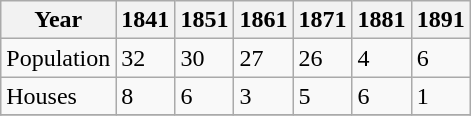<table class="wikitable">
<tr>
<th>Year</th>
<th>1841</th>
<th>1851</th>
<th>1861</th>
<th>1871</th>
<th>1881</th>
<th>1891</th>
</tr>
<tr>
<td>Population</td>
<td>32</td>
<td>30</td>
<td>27</td>
<td>26</td>
<td>4</td>
<td>6</td>
</tr>
<tr>
<td>Houses</td>
<td>8</td>
<td>6</td>
<td>3</td>
<td>5</td>
<td>6</td>
<td>1</td>
</tr>
<tr>
</tr>
</table>
